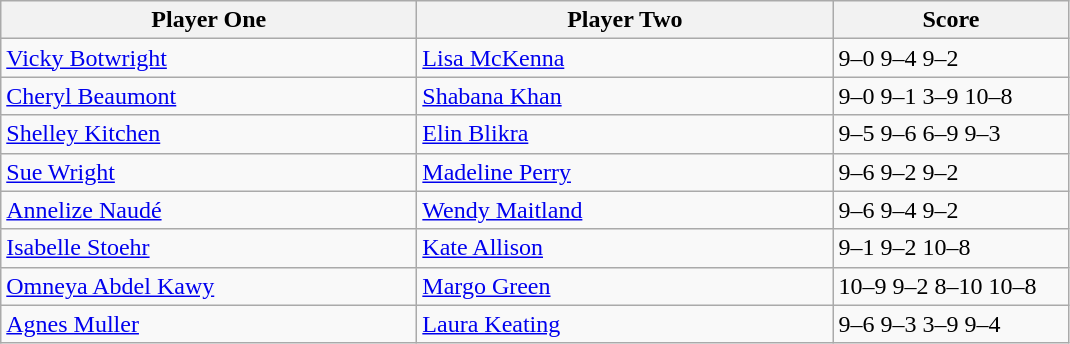<table class="wikitable">
<tr>
<th width=270>Player One</th>
<th width=270>Player Two</th>
<th width=150>Score</th>
</tr>
<tr>
<td> <a href='#'>Vicky Botwright</a></td>
<td> <a href='#'>Lisa McKenna</a></td>
<td>9–0 9–4 9–2</td>
</tr>
<tr>
<td> <a href='#'>Cheryl Beaumont</a></td>
<td> <a href='#'>Shabana Khan</a></td>
<td>9–0 9–1 3–9 10–8</td>
</tr>
<tr>
<td> <a href='#'>Shelley Kitchen</a></td>
<td> <a href='#'>Elin Blikra</a></td>
<td>9–5 9–6 6–9 9–3</td>
</tr>
<tr>
<td> <a href='#'>Sue Wright</a></td>
<td> <a href='#'>Madeline Perry</a></td>
<td>9–6 9–2 9–2</td>
</tr>
<tr>
<td> <a href='#'>Annelize Naudé</a></td>
<td> <a href='#'>Wendy Maitland</a></td>
<td>9–6 9–4 9–2</td>
</tr>
<tr>
<td> <a href='#'>Isabelle Stoehr</a></td>
<td> <a href='#'>Kate Allison</a></td>
<td>9–1 9–2 10–8</td>
</tr>
<tr>
<td> <a href='#'>Omneya Abdel Kawy</a></td>
<td> <a href='#'>Margo Green</a></td>
<td>10–9 9–2 8–10 10–8</td>
</tr>
<tr>
<td> <a href='#'>Agnes Muller</a></td>
<td> <a href='#'>Laura Keating</a></td>
<td>9–6 9–3 3–9 9–4</td>
</tr>
</table>
